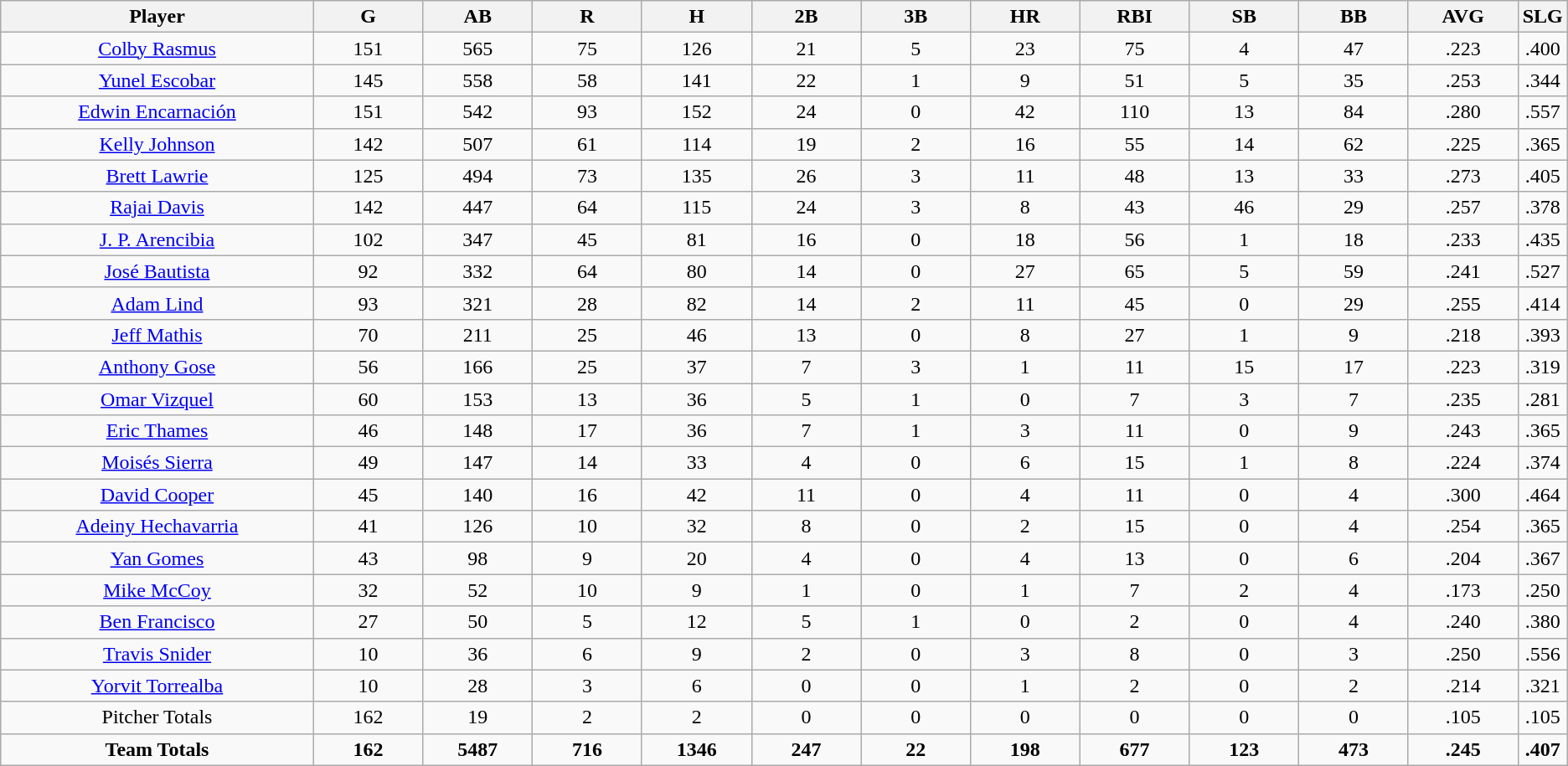<table class=wikitable style="text-align:center">
<tr>
<th bgcolor=#DDDDFF; width="20%">Player</th>
<th bgcolor=#DDDDFF; width="7%">G</th>
<th bgcolor=#DDDDFF; width="7%">AB</th>
<th bgcolor=#DDDDFF; width="7%">R</th>
<th bgcolor=#DDDDFF; width="7%">H</th>
<th bgcolor=#DDDDFF; width="7%">2B</th>
<th bgcolor=#DDDDFF; width="7%">3B</th>
<th bgcolor=#DDDDFF; width="7%">HR</th>
<th bgcolor=#DDDDFF; width="7%">RBI</th>
<th bgcolor=#DDDDFF; width="7%">SB</th>
<th bgcolor=#DDDDFF; width="7%">BB</th>
<th bgcolor=#DDDDFF; width="7%">AVG</th>
<th bgcolor=#DDDDFF; width="7%">SLG</th>
</tr>
<tr>
<td><a href='#'>Colby Rasmus</a></td>
<td>151</td>
<td>565</td>
<td>75</td>
<td>126</td>
<td>21</td>
<td>5</td>
<td>23</td>
<td>75</td>
<td>4</td>
<td>47</td>
<td>.223</td>
<td>.400</td>
</tr>
<tr>
<td><a href='#'>Yunel Escobar</a></td>
<td>145</td>
<td>558</td>
<td>58</td>
<td>141</td>
<td>22</td>
<td>1</td>
<td>9</td>
<td>51</td>
<td>5</td>
<td>35</td>
<td>.253</td>
<td>.344</td>
</tr>
<tr>
<td><a href='#'>Edwin Encarnación</a></td>
<td>151</td>
<td>542</td>
<td>93</td>
<td>152</td>
<td>24</td>
<td>0</td>
<td>42</td>
<td>110</td>
<td>13</td>
<td>84</td>
<td>.280</td>
<td>.557</td>
</tr>
<tr>
<td><a href='#'>Kelly Johnson</a></td>
<td>142</td>
<td>507</td>
<td>61</td>
<td>114</td>
<td>19</td>
<td>2</td>
<td>16</td>
<td>55</td>
<td>14</td>
<td>62</td>
<td>.225</td>
<td>.365</td>
</tr>
<tr>
<td><a href='#'>Brett Lawrie</a></td>
<td>125</td>
<td>494</td>
<td>73</td>
<td>135</td>
<td>26</td>
<td>3</td>
<td>11</td>
<td>48</td>
<td>13</td>
<td>33</td>
<td>.273</td>
<td>.405</td>
</tr>
<tr>
<td><a href='#'>Rajai Davis</a></td>
<td>142</td>
<td>447</td>
<td>64</td>
<td>115</td>
<td>24</td>
<td>3</td>
<td>8</td>
<td>43</td>
<td>46</td>
<td>29</td>
<td>.257</td>
<td>.378</td>
</tr>
<tr>
<td><a href='#'>J. P. Arencibia</a></td>
<td>102</td>
<td>347</td>
<td>45</td>
<td>81</td>
<td>16</td>
<td>0</td>
<td>18</td>
<td>56</td>
<td>1</td>
<td>18</td>
<td>.233</td>
<td>.435</td>
</tr>
<tr>
<td><a href='#'>José Bautista</a></td>
<td>92</td>
<td>332</td>
<td>64</td>
<td>80</td>
<td>14</td>
<td>0</td>
<td>27</td>
<td>65</td>
<td>5</td>
<td>59</td>
<td>.241</td>
<td>.527</td>
</tr>
<tr>
<td><a href='#'>Adam Lind</a></td>
<td>93</td>
<td>321</td>
<td>28</td>
<td>82</td>
<td>14</td>
<td>2</td>
<td>11</td>
<td>45</td>
<td>0</td>
<td>29</td>
<td>.255</td>
<td>.414</td>
</tr>
<tr>
<td><a href='#'>Jeff Mathis</a></td>
<td>70</td>
<td>211</td>
<td>25</td>
<td>46</td>
<td>13</td>
<td>0</td>
<td>8</td>
<td>27</td>
<td>1</td>
<td>9</td>
<td>.218</td>
<td>.393</td>
</tr>
<tr>
<td><a href='#'>Anthony Gose</a></td>
<td>56</td>
<td>166</td>
<td>25</td>
<td>37</td>
<td>7</td>
<td>3</td>
<td>1</td>
<td>11</td>
<td>15</td>
<td>17</td>
<td>.223</td>
<td>.319</td>
</tr>
<tr>
<td><a href='#'>Omar Vizquel</a></td>
<td>60</td>
<td>153</td>
<td>13</td>
<td>36</td>
<td>5</td>
<td>1</td>
<td>0</td>
<td>7</td>
<td>3</td>
<td>7</td>
<td>.235</td>
<td>.281</td>
</tr>
<tr>
<td><a href='#'>Eric Thames</a></td>
<td>46</td>
<td>148</td>
<td>17</td>
<td>36</td>
<td>7</td>
<td>1</td>
<td>3</td>
<td>11</td>
<td>0</td>
<td>9</td>
<td>.243</td>
<td>.365</td>
</tr>
<tr>
<td><a href='#'>Moisés Sierra</a></td>
<td>49</td>
<td>147</td>
<td>14</td>
<td>33</td>
<td>4</td>
<td>0</td>
<td>6</td>
<td>15</td>
<td>1</td>
<td>8</td>
<td>.224</td>
<td>.374</td>
</tr>
<tr>
<td><a href='#'>David Cooper</a></td>
<td>45</td>
<td>140</td>
<td>16</td>
<td>42</td>
<td>11</td>
<td>0</td>
<td>4</td>
<td>11</td>
<td>0</td>
<td>4</td>
<td>.300</td>
<td>.464</td>
</tr>
<tr>
<td><a href='#'>Adeiny Hechavarria</a></td>
<td>41</td>
<td>126</td>
<td>10</td>
<td>32</td>
<td>8</td>
<td>0</td>
<td>2</td>
<td>15</td>
<td>0</td>
<td>4</td>
<td>.254</td>
<td>.365</td>
</tr>
<tr>
<td><a href='#'>Yan Gomes</a></td>
<td>43</td>
<td>98</td>
<td>9</td>
<td>20</td>
<td>4</td>
<td>0</td>
<td>4</td>
<td>13</td>
<td>0</td>
<td>6</td>
<td>.204</td>
<td>.367</td>
</tr>
<tr>
<td><a href='#'>Mike McCoy</a></td>
<td>32</td>
<td>52</td>
<td>10</td>
<td>9</td>
<td>1</td>
<td>0</td>
<td>1</td>
<td>7</td>
<td>2</td>
<td>4</td>
<td>.173</td>
<td>.250</td>
</tr>
<tr>
<td><a href='#'>Ben Francisco</a></td>
<td>27</td>
<td>50</td>
<td>5</td>
<td>12</td>
<td>5</td>
<td>1</td>
<td>0</td>
<td>2</td>
<td>0</td>
<td>4</td>
<td>.240</td>
<td>.380</td>
</tr>
<tr>
<td><a href='#'>Travis Snider</a></td>
<td>10</td>
<td>36</td>
<td>6</td>
<td>9</td>
<td>2</td>
<td>0</td>
<td>3</td>
<td>8</td>
<td>0</td>
<td>3</td>
<td>.250</td>
<td>.556</td>
</tr>
<tr>
<td><a href='#'>Yorvit Torrealba</a></td>
<td>10</td>
<td>28</td>
<td>3</td>
<td>6</td>
<td>0</td>
<td>0</td>
<td>1</td>
<td>2</td>
<td>0</td>
<td>2</td>
<td>.214</td>
<td>.321</td>
</tr>
<tr>
<td>Pitcher Totals</td>
<td>162</td>
<td>19</td>
<td>2</td>
<td>2</td>
<td>0</td>
<td>0</td>
<td>0</td>
<td>0</td>
<td>0</td>
<td>0</td>
<td>.105</td>
<td>.105</td>
</tr>
<tr>
<td><strong> Team Totals</strong></td>
<td><strong>162</strong></td>
<td><strong>5487</strong></td>
<td><strong>716</strong></td>
<td><strong>1346</strong></td>
<td><strong>247</strong></td>
<td><strong>22</strong></td>
<td><strong>198</strong></td>
<td><strong>677</strong></td>
<td><strong>123</strong></td>
<td><strong>473</strong></td>
<td><strong>.245</strong></td>
<td><strong>.407</strong></td>
</tr>
</table>
